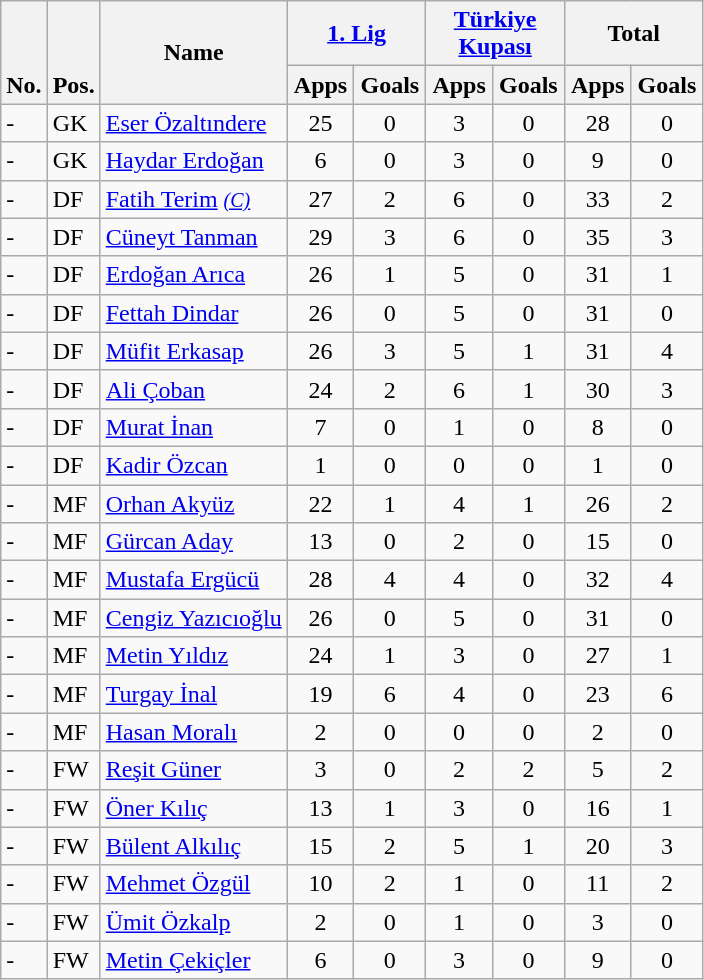<table class="wikitable" style="text-align:center">
<tr>
<th rowspan="2" style="vertical-align:bottom;">No.</th>
<th rowspan="2" style="vertical-align:bottom;">Pos.</th>
<th rowspan="2">Name</th>
<th colspan="2" style="width:85px;"><a href='#'>1. Lig</a></th>
<th colspan="2" style="width:85px;"><a href='#'>Türkiye Kupası</a></th>
<th colspan="2" style="width:85px;">Total</th>
</tr>
<tr>
<th>Apps</th>
<th>Goals</th>
<th>Apps</th>
<th>Goals</th>
<th>Apps</th>
<th>Goals</th>
</tr>
<tr>
<td align="left">-</td>
<td align="left">GK</td>
<td align="left"> <a href='#'>Eser Özaltındere</a></td>
<td>25</td>
<td>0</td>
<td>3</td>
<td>0</td>
<td>28</td>
<td>0</td>
</tr>
<tr>
<td align="left">-</td>
<td align="left">GK</td>
<td align="left"> <a href='#'>Haydar Erdoğan</a></td>
<td>6</td>
<td>0</td>
<td>3</td>
<td>0</td>
<td>9</td>
<td>0</td>
</tr>
<tr>
<td align="left">-</td>
<td align="left">DF</td>
<td align="left"> <a href='#'>Fatih Terim</a> <small><em><a href='#'>(C)</a></em></small></td>
<td>27</td>
<td>2</td>
<td>6</td>
<td>0</td>
<td>33</td>
<td>2</td>
</tr>
<tr>
<td align="left">-</td>
<td align="left">DF</td>
<td align="left"> <a href='#'>Cüneyt Tanman</a></td>
<td>29</td>
<td>3</td>
<td>6</td>
<td>0</td>
<td>35</td>
<td>3</td>
</tr>
<tr>
<td align="left">-</td>
<td align="left">DF</td>
<td align="left"> <a href='#'>Erdoğan Arıca</a></td>
<td>26</td>
<td>1</td>
<td>5</td>
<td>0</td>
<td>31</td>
<td>1</td>
</tr>
<tr>
<td align="left">-</td>
<td align="left">DF</td>
<td align="left"> <a href='#'>Fettah Dindar</a></td>
<td>26</td>
<td>0</td>
<td>5</td>
<td>0</td>
<td>31</td>
<td>0</td>
</tr>
<tr>
<td align="left">-</td>
<td align="left">DF</td>
<td align="left"> <a href='#'>Müfit Erkasap</a></td>
<td>26</td>
<td>3</td>
<td>5</td>
<td>1</td>
<td>31</td>
<td>4</td>
</tr>
<tr>
<td align="left">-</td>
<td align="left">DF</td>
<td align="left"> <a href='#'>Ali Çoban</a></td>
<td>24</td>
<td>2</td>
<td>6</td>
<td>1</td>
<td>30</td>
<td>3</td>
</tr>
<tr>
<td align="left">-</td>
<td align="left">DF</td>
<td align="left"> <a href='#'>Murat İnan</a></td>
<td>7</td>
<td>0</td>
<td>1</td>
<td>0</td>
<td>8</td>
<td>0</td>
</tr>
<tr>
<td align="left">-</td>
<td align="left">DF</td>
<td align="left"> <a href='#'>Kadir Özcan</a></td>
<td>1</td>
<td>0</td>
<td>0</td>
<td>0</td>
<td>1</td>
<td>0</td>
</tr>
<tr>
<td align="left">-</td>
<td align="left">MF</td>
<td align="left"> <a href='#'>Orhan Akyüz</a></td>
<td>22</td>
<td>1</td>
<td>4</td>
<td>1</td>
<td>26</td>
<td>2</td>
</tr>
<tr>
<td align="left">-</td>
<td align="left">MF</td>
<td align="left"> <a href='#'>Gürcan Aday</a></td>
<td>13</td>
<td>0</td>
<td>2</td>
<td>0</td>
<td>15</td>
<td>0</td>
</tr>
<tr>
<td align="left">-</td>
<td align="left">MF</td>
<td align="left"> <a href='#'>Mustafa Ergücü</a></td>
<td>28</td>
<td>4</td>
<td>4</td>
<td>0</td>
<td>32</td>
<td>4</td>
</tr>
<tr>
<td align="left">-</td>
<td align="left">MF</td>
<td align="left"> <a href='#'>Cengiz Yazıcıoğlu</a></td>
<td>26</td>
<td>0</td>
<td>5</td>
<td>0</td>
<td>31</td>
<td>0</td>
</tr>
<tr>
<td align="left">-</td>
<td align="left">MF</td>
<td align="left"> <a href='#'>Metin Yıldız</a></td>
<td>24</td>
<td>1</td>
<td>3</td>
<td>0</td>
<td>27</td>
<td>1</td>
</tr>
<tr>
<td align="left">-</td>
<td align="left">MF</td>
<td align="left"> <a href='#'>Turgay İnal</a></td>
<td>19</td>
<td>6</td>
<td>4</td>
<td>0</td>
<td>23</td>
<td>6</td>
</tr>
<tr>
<td align="left">-</td>
<td align="left">MF</td>
<td align="left"> <a href='#'>Hasan Moralı</a></td>
<td>2</td>
<td>0</td>
<td>0</td>
<td>0</td>
<td>2</td>
<td>0</td>
</tr>
<tr>
<td align="left">-</td>
<td align="left">FW</td>
<td align="left"> <a href='#'>Reşit Güner</a></td>
<td>3</td>
<td>0</td>
<td>2</td>
<td>2</td>
<td>5</td>
<td>2</td>
</tr>
<tr>
<td align="left">-</td>
<td align="left">FW</td>
<td align="left"> <a href='#'>Öner Kılıç</a></td>
<td>13</td>
<td>1</td>
<td>3</td>
<td>0</td>
<td>16</td>
<td>1</td>
</tr>
<tr>
<td align="left">-</td>
<td align="left">FW</td>
<td align="left"> <a href='#'>Bülent Alkılıç</a></td>
<td>15</td>
<td>2</td>
<td>5</td>
<td>1</td>
<td>20</td>
<td>3</td>
</tr>
<tr>
<td align="left">-</td>
<td align="left">FW</td>
<td align="left"> <a href='#'>Mehmet Özgül</a></td>
<td>10</td>
<td>2</td>
<td>1</td>
<td>0</td>
<td>11</td>
<td>2</td>
</tr>
<tr>
<td align="left">-</td>
<td align="left">FW</td>
<td align="left"> <a href='#'>Ümit Özkalp</a></td>
<td>2</td>
<td>0</td>
<td>1</td>
<td>0</td>
<td>3</td>
<td>0</td>
</tr>
<tr>
<td align="left">-</td>
<td align="left">FW</td>
<td align="left"> <a href='#'>Metin Çekiçler</a></td>
<td>6</td>
<td>0</td>
<td>3</td>
<td>0</td>
<td>9</td>
<td>0</td>
</tr>
</table>
